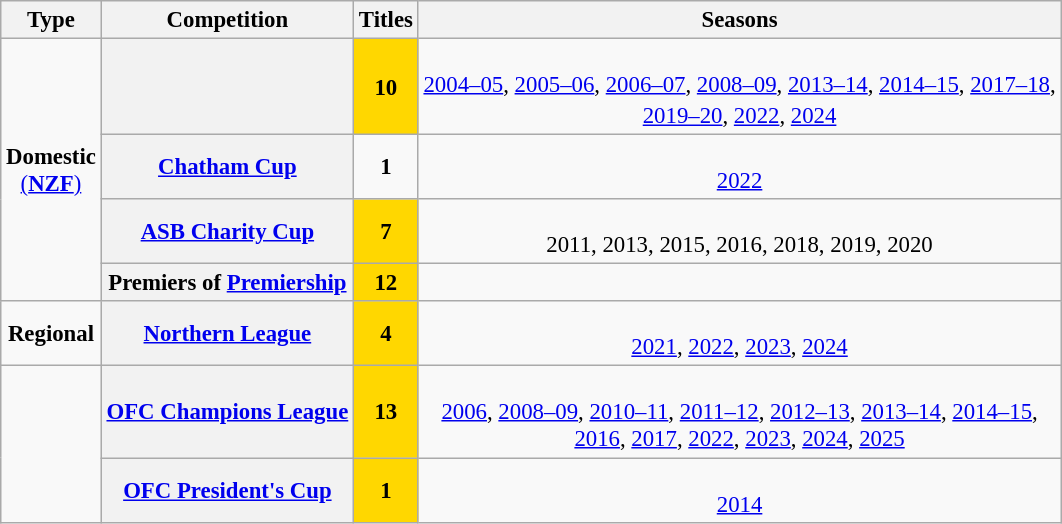<table class="wikitable plainrowheaders" style="font-size:95%; text-align:center;">
<tr>
<th>Type</th>
<th>Competition</th>
<th>Titles</th>
<th>Seasons</th>
</tr>
<tr>
<td rowspan="4"><strong>Domestic</strong><br><a href='#'>(<strong>NZF</strong>)</a></td>
<th scope=col></th>
<td style="background-color:gold"><strong>10</strong></td>
<td><br><a href='#'>2004–05</a>, <a href='#'>2005–06</a>, <a href='#'>2006–07</a>, <a href='#'>2008–09</a>, <a href='#'>2013–14</a>, <a href='#'>2014–15</a>, <a href='#'>2017–18</a>,<br><a href='#'>2019–20</a><sup></sup>, <a href='#'>2022</a>, <a href='#'>2024</a></td>
</tr>
<tr>
<th scope=col><a href='#'>Chatham Cup</a></th>
<td><strong>1</strong></td>
<td><br><a href='#'>2022</a></td>
</tr>
<tr>
<th scope=col><a href='#'>ASB Charity Cup</a></th>
<td style="background-color:gold"><strong>7</strong></td>
<td><br>2011, 2013, 2015, 2016, 2018, 2019, 2020</td>
</tr>
<tr>
<th scope=col>Premiers of <a href='#'>Premiership</a></th>
<td style="background-color:gold"><strong>12</strong></td>
<td><br></td>
</tr>
<tr>
<td><strong>Regional</strong></td>
<th scope=col><a href='#'>Northern League</a></th>
<td style="background-color:gold"><strong>4</strong></td>
<td><br><a href='#'>2021</a>, <a href='#'>2022</a>, <a href='#'>2023</a>, <a href='#'>2024</a></td>
</tr>
<tr>
<td rowspan="2"></td>
<th scope=col><a href='#'>OFC Champions League</a></th>
<td style="background-color:gold"><strong>13</strong></td>
<td><br><a href='#'>2006</a>, <a href='#'>2008–09</a>, <a href='#'>2010–11</a>, <a href='#'>2011–12</a>, <a href='#'>2012–13</a>, <a href='#'>2013–14</a>, <a href='#'>2014–15</a>,<br><a href='#'>2016</a>, <a href='#'>2017</a>, <a href='#'>2022</a>, <a href='#'>2023</a>, <a href='#'>2024</a>, <a href='#'>2025</a></td>
</tr>
<tr>
<th scope=col><a href='#'>OFC President's Cup</a></th>
<td style="background-color:gold"><strong>1</strong></td>
<td><br><a href='#'>2014</a></td>
</tr>
</table>
